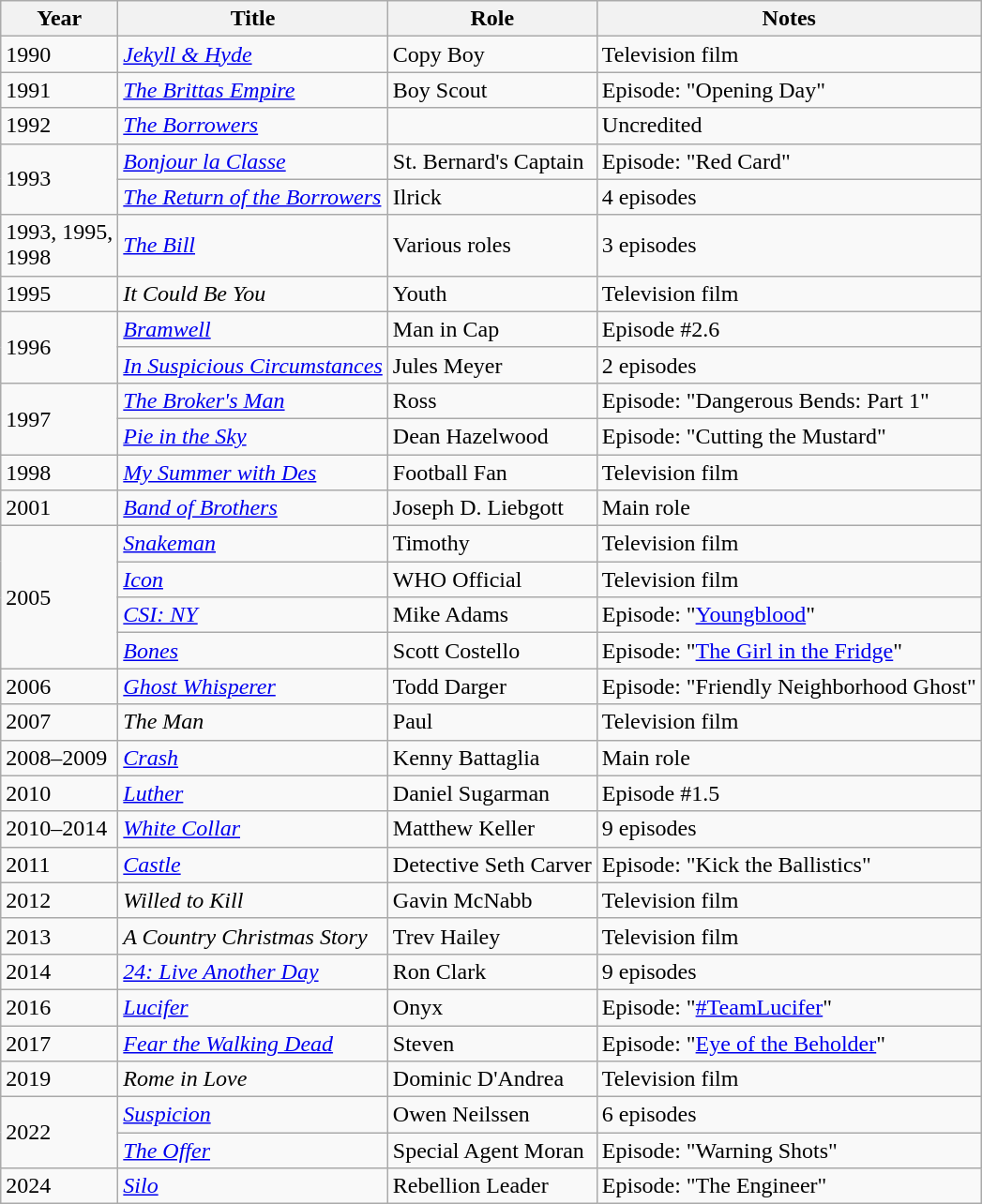<table class="wikitable sortable">
<tr>
<th>Year</th>
<th>Title</th>
<th>Role</th>
<th class="unsortable">Notes</th>
</tr>
<tr>
<td>1990</td>
<td><em><a href='#'>Jekyll & Hyde</a></em></td>
<td>Copy Boy</td>
<td>Television film</td>
</tr>
<tr>
<td>1991</td>
<td><em><a href='#'>The Brittas Empire</a></em></td>
<td>Boy Scout</td>
<td>Episode: "Opening Day"</td>
</tr>
<tr>
<td>1992</td>
<td><em><a href='#'>The Borrowers</a></em></td>
<td></td>
<td>Uncredited</td>
</tr>
<tr>
<td rowspan="2">1993</td>
<td><em><a href='#'>Bonjour la Classe</a></em></td>
<td>St. Bernard's Captain</td>
<td>Episode: "Red Card"</td>
</tr>
<tr>
<td><em><a href='#'>The Return of the Borrowers</a></em></td>
<td>Ilrick</td>
<td>4 episodes</td>
</tr>
<tr>
<td>1993, 1995,<br>1998</td>
<td><em><a href='#'>The Bill</a></em></td>
<td>Various roles</td>
<td>3 episodes</td>
</tr>
<tr>
<td>1995</td>
<td><em>It Could Be You</em></td>
<td>Youth</td>
<td>Television film</td>
</tr>
<tr>
<td rowspan="2">1996</td>
<td><em><a href='#'>Bramwell</a></em></td>
<td>Man in Cap</td>
<td>Episode #2.6</td>
</tr>
<tr>
<td><em><a href='#'>In Suspicious Circumstances</a></em></td>
<td>Jules Meyer</td>
<td>2 episodes</td>
</tr>
<tr>
<td rowspan="2">1997</td>
<td><em><a href='#'>The Broker's Man</a></em></td>
<td>Ross</td>
<td>Episode: "Dangerous Bends: Part 1"</td>
</tr>
<tr>
<td><em><a href='#'>Pie in the Sky</a></em></td>
<td>Dean Hazelwood</td>
<td>Episode: "Cutting the Mustard"</td>
</tr>
<tr>
<td>1998</td>
<td><em><a href='#'>My Summer with Des</a></em></td>
<td>Football Fan</td>
<td>Television film</td>
</tr>
<tr>
<td>2001</td>
<td><em><a href='#'>Band of Brothers</a></em></td>
<td>Joseph D. Liebgott</td>
<td>Main role</td>
</tr>
<tr>
<td rowspan="4">2005</td>
<td><em><a href='#'>Snakeman</a></em></td>
<td>Timothy</td>
<td>Television film</td>
</tr>
<tr>
<td><em><a href='#'>Icon</a></em></td>
<td>WHO Official</td>
<td>Television film</td>
</tr>
<tr>
<td><em><a href='#'>CSI: NY</a></em></td>
<td>Mike Adams</td>
<td>Episode: "<a href='#'>Youngblood</a>"</td>
</tr>
<tr>
<td><em><a href='#'>Bones</a></em></td>
<td>Scott Costello</td>
<td>Episode: "<a href='#'>The Girl in the Fridge</a>"</td>
</tr>
<tr>
<td>2006</td>
<td><em><a href='#'>Ghost Whisperer</a></em></td>
<td>Todd Darger</td>
<td>Episode: "Friendly Neighborhood Ghost"</td>
</tr>
<tr>
<td>2007</td>
<td><em>The Man</em></td>
<td>Paul</td>
<td>Television film</td>
</tr>
<tr>
<td>2008–2009</td>
<td><em><a href='#'>Crash</a></em></td>
<td>Kenny Battaglia</td>
<td>Main role</td>
</tr>
<tr>
<td>2010</td>
<td><em><a href='#'>Luther</a></em></td>
<td>Daniel Sugarman</td>
<td>Episode #1.5</td>
</tr>
<tr>
<td>2010–2014</td>
<td><em><a href='#'>White Collar</a></em></td>
<td>Matthew Keller</td>
<td>9 episodes</td>
</tr>
<tr>
<td>2011</td>
<td><em><a href='#'>Castle</a></em></td>
<td>Detective Seth Carver</td>
<td>Episode: "Kick the Ballistics"</td>
</tr>
<tr>
<td>2012</td>
<td><em>Willed to Kill</em></td>
<td>Gavin McNabb</td>
<td>Television film</td>
</tr>
<tr>
<td>2013</td>
<td><em>A Country Christmas Story</em></td>
<td>Trev Hailey</td>
<td>Television film</td>
</tr>
<tr>
<td>2014</td>
<td><em><a href='#'>24: Live Another Day</a></em></td>
<td>Ron Clark</td>
<td>9 episodes</td>
</tr>
<tr>
<td>2016</td>
<td><em><a href='#'>Lucifer</a></em></td>
<td>Onyx</td>
<td>Episode: "<a href='#'>#TeamLucifer</a>"</td>
</tr>
<tr>
<td>2017</td>
<td><em><a href='#'>Fear the Walking Dead</a></em></td>
<td>Steven</td>
<td>Episode: "<a href='#'>Eye of the Beholder</a>"</td>
</tr>
<tr>
<td>2019</td>
<td><em>Rome in Love</em></td>
<td>Dominic D'Andrea</td>
<td>Television film</td>
</tr>
<tr>
<td rowspan="2">2022</td>
<td><em><a href='#'>Suspicion</a></em></td>
<td>Owen Neilssen</td>
<td>6 episodes</td>
</tr>
<tr>
<td><em><a href='#'>The Offer</a></em></td>
<td>Special Agent Moran</td>
<td>Episode: "Warning Shots"</td>
</tr>
<tr>
<td>2024</td>
<td><em><a href='#'>Silo</a></em></td>
<td>Rebellion Leader</td>
<td>Episode: "The Engineer"</td>
</tr>
</table>
